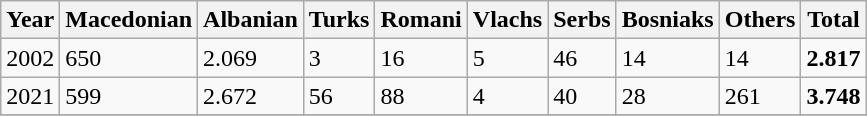<table class="wikitable">
<tr>
<th>Year</th>
<th>Macedonian</th>
<th>Albanian</th>
<th>Turks</th>
<th>Romani</th>
<th>Vlachs</th>
<th>Serbs</th>
<th>Bosniaks</th>
<th><abbr>Others</abbr></th>
<th>Total</th>
</tr>
<tr>
<td>2002</td>
<td>650</td>
<td>2.069</td>
<td>3</td>
<td>16</td>
<td>5</td>
<td>46</td>
<td>14</td>
<td>14</td>
<td><strong>2.817</strong></td>
</tr>
<tr>
<td>2021</td>
<td>599</td>
<td>2.672</td>
<td>56</td>
<td>88</td>
<td>4</td>
<td>40</td>
<td>28</td>
<td>261</td>
<td><strong>3.748</strong></td>
</tr>
<tr>
</tr>
</table>
